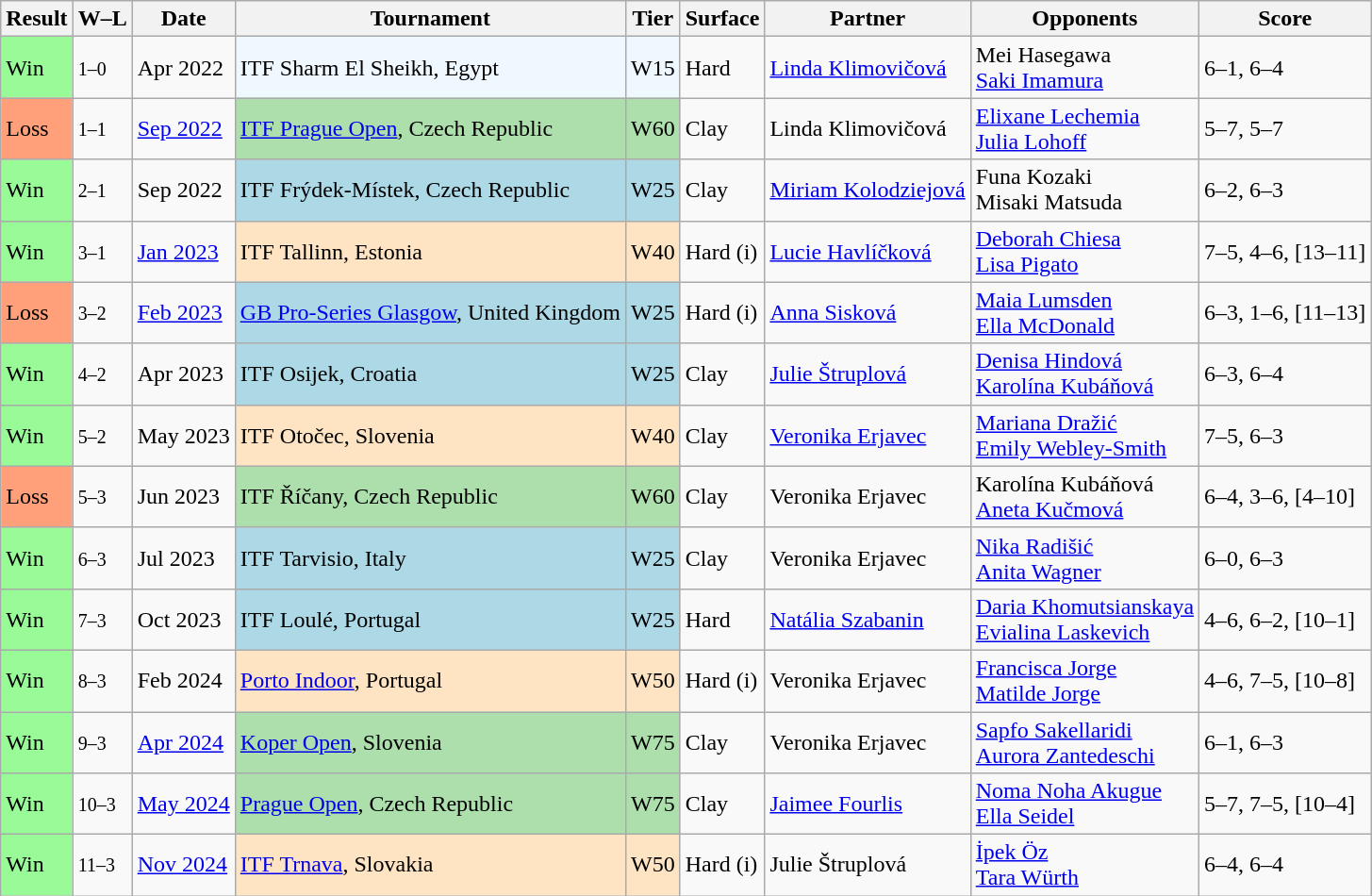<table class="sortable wikitable">
<tr>
<th>Result</th>
<th class="unsortable">W–L</th>
<th>Date</th>
<th>Tournament</th>
<th>Tier</th>
<th>Surface</th>
<th>Partner</th>
<th>Opponents</th>
<th class="unsortable">Score</th>
</tr>
<tr>
<td style="background:#98fb98;">Win</td>
<td><small>1–0</small></td>
<td>Apr 2022</td>
<td style="background:#f0f8ff;">ITF Sharm El Sheikh, Egypt</td>
<td style="background:#f0f8ff;">W15</td>
<td>Hard</td>
<td> <a href='#'>Linda Klimovičová</a></td>
<td> Mei Hasegawa <br>  <a href='#'>Saki Imamura</a></td>
<td>6–1, 6–4</td>
</tr>
<tr>
<td bgcolor=ffa07a>Loss</td>
<td><small>1–1</small></td>
<td><a href='#'>Sep 2022</a></td>
<td style="background:#addfad;"><a href='#'>ITF Prague Open</a>, Czech Republic</td>
<td style="background:#addfad;">W60</td>
<td>Clay</td>
<td> Linda Klimovičová</td>
<td> <a href='#'>Elixane Lechemia</a> <br>  <a href='#'>Julia Lohoff</a></td>
<td>5–7, 5–7</td>
</tr>
<tr>
<td style="background:#98fb98;">Win</td>
<td><small>2–1</small></td>
<td>Sep 2022</td>
<td style="background:lightblue;">ITF Frýdek-Místek, Czech Republic</td>
<td style="background:lightblue;">W25</td>
<td>Clay</td>
<td> <a href='#'>Miriam Kolodziejová</a></td>
<td> Funa Kozaki <br>  Misaki Matsuda</td>
<td>6–2, 6–3</td>
</tr>
<tr>
<td style="background:#98fb98;">Win</td>
<td><small>3–1</small></td>
<td><a href='#'>Jan 2023</a></td>
<td style="background:#ffe4c4;">ITF Tallinn, Estonia</td>
<td style="background:#ffe4c4;">W40</td>
<td>Hard (i)</td>
<td> <a href='#'>Lucie Havlíčková</a></td>
<td> <a href='#'>Deborah Chiesa</a> <br>  <a href='#'>Lisa Pigato</a></td>
<td>7–5, 4–6, [13–11]</td>
</tr>
<tr>
<td bgcolor=ffa07a>Loss</td>
<td><small>3–2</small></td>
<td><a href='#'>Feb 2023</a></td>
<td style="background:lightblue;"><a href='#'>GB Pro-Series Glasgow</a>, United Kingdom</td>
<td style="background:lightblue;">W25</td>
<td>Hard (i)</td>
<td> <a href='#'>Anna Sisková</a></td>
<td> <a href='#'>Maia Lumsden</a> <br>  <a href='#'>Ella McDonald</a></td>
<td>6–3, 1–6, [11–13]</td>
</tr>
<tr>
<td style="background:#98fb98;">Win</td>
<td><small>4–2</small></td>
<td>Apr 2023</td>
<td style="background:lightblue;">ITF Osijek, Croatia</td>
<td style="background:lightblue;">W25</td>
<td>Clay</td>
<td> <a href='#'>Julie Štruplová</a></td>
<td> <a href='#'>Denisa Hindová</a> <br>  <a href='#'>Karolína Kubáňová</a></td>
<td>6–3, 6–4</td>
</tr>
<tr>
<td style="background:#98fb98;">Win</td>
<td><small>5–2</small></td>
<td>May 2023</td>
<td style="background:#ffe4c4;">ITF Otočec, Slovenia</td>
<td style="background:#ffe4c4;">W40</td>
<td>Clay</td>
<td> <a href='#'>Veronika Erjavec</a></td>
<td> <a href='#'>Mariana Dražić</a> <br>  <a href='#'>Emily Webley-Smith</a></td>
<td>7–5, 6–3</td>
</tr>
<tr>
<td bgcolor=ffa07a>Loss</td>
<td><small>5–3</small></td>
<td>Jun 2023</td>
<td style="background:#addfad;">ITF Říčany, Czech Republic</td>
<td style="background:#addfad;">W60</td>
<td>Clay</td>
<td> Veronika Erjavec</td>
<td> Karolína Kubáňová <br>  <a href='#'>Aneta Kučmová</a></td>
<td>6–4, 3–6, [4–10]</td>
</tr>
<tr>
<td style="background:#98fb98;">Win</td>
<td><small>6–3</small></td>
<td>Jul 2023</td>
<td style="background:lightblue;">ITF Tarvisio, Italy</td>
<td style="background:lightblue;">W25</td>
<td>Clay</td>
<td> Veronika Erjavec</td>
<td> <a href='#'>Nika Radišić</a> <br>  <a href='#'>Anita Wagner</a></td>
<td>6–0, 6–3</td>
</tr>
<tr>
<td style="background:#98fb98;">Win</td>
<td><small>7–3</small></td>
<td>Oct 2023</td>
<td style="background:lightblue;">ITF Loulé, Portugal</td>
<td style="background:lightblue;">W25</td>
<td>Hard</td>
<td> <a href='#'>Natália Szabanin</a></td>
<td> <a href='#'>Daria Khomutsianskaya</a> <br>  <a href='#'>Evialina Laskevich</a></td>
<td>4–6, 6–2, [10–1]</td>
</tr>
<tr>
<td style="background:#98fb98;">Win</td>
<td><small>8–3</small></td>
<td>Feb 2024</td>
<td style="background:#ffe4c4;"><a href='#'>Porto Indoor</a>, Portugal</td>
<td style="background:#ffe4c4;">W50</td>
<td>Hard (i)</td>
<td> Veronika Erjavec</td>
<td> <a href='#'>Francisca Jorge</a> <br>  <a href='#'>Matilde Jorge</a></td>
<td>4–6, 7–5, [10–8]</td>
</tr>
<tr>
<td style="background:#98FB98;">Win</td>
<td><small>9–3</small></td>
<td><a href='#'>Apr 2024</a></td>
<td style="background:#addfad;"><a href='#'>Koper Open</a>, Slovenia</td>
<td style="background:#addfad;">W75</td>
<td>Clay</td>
<td> Veronika Erjavec</td>
<td> <a href='#'>Sapfo Sakellaridi</a> <br>  <a href='#'>Aurora Zantedeschi</a></td>
<td>6–1, 6–3</td>
</tr>
<tr>
<td style="background:#98FB98;">Win</td>
<td><small>10–3</small></td>
<td><a href='#'>May 2024</a></td>
<td style="background:#addfad;"><a href='#'>Prague Open</a>, Czech Republic</td>
<td style="background:#addfad;">W75</td>
<td>Clay</td>
<td> <a href='#'>Jaimee Fourlis</a></td>
<td> <a href='#'>Noma Noha Akugue</a> <br>  <a href='#'>Ella Seidel</a></td>
<td>5–7, 7–5, [10–4]</td>
</tr>
<tr>
<td style="background:#98FB98;">Win</td>
<td><small>11–3</small></td>
<td><a href='#'>Nov 2024</a></td>
<td style="background:#ffe4c4;"><a href='#'>ITF Trnava</a>, Slovakia</td>
<td style="background:#ffe4c4;">W50</td>
<td>Hard (i)</td>
<td> Julie Štruplová</td>
<td> <a href='#'>İpek Öz</a><br> <a href='#'>Tara Würth</a></td>
<td>6–4, 6–4</td>
</tr>
</table>
